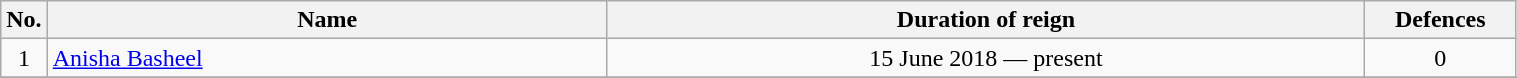<table class="wikitable" width=80%>
<tr>
<th width=3%>No.</th>
<th width=37%>Name</th>
<th width=50%>Duration of reign</th>
<th width=10%>Defences<br></th>
</tr>
<tr align=center>
<td>1</td>
<td align=left> <a href='#'>Anisha Basheel</a></td>
<td>15 June 2018 — present</td>
<td>0</td>
</tr>
<tr align=center>
</tr>
</table>
